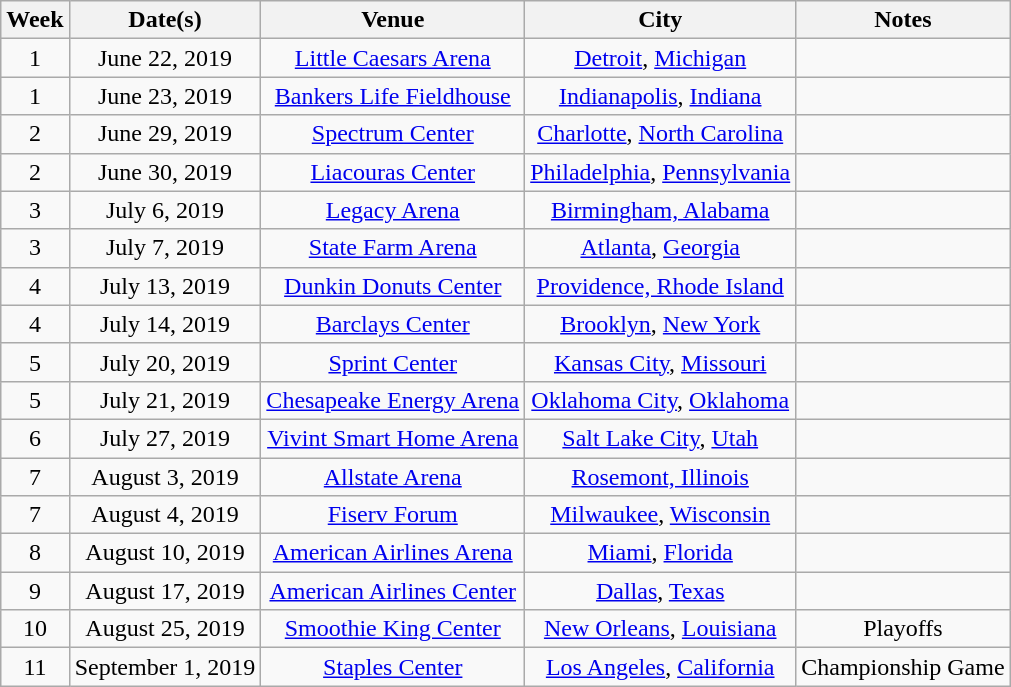<table class="wikitable" style="text-align: center;">
<tr>
<th>Week</th>
<th>Date(s)</th>
<th>Venue</th>
<th>City</th>
<th>Notes</th>
</tr>
<tr>
<td>1</td>
<td>June 22, 2019</td>
<td><a href='#'>Little Caesars Arena</a></td>
<td><a href='#'>Detroit</a>, <a href='#'>Michigan</a></td>
<td></td>
</tr>
<tr>
<td>1</td>
<td>June 23, 2019</td>
<td><a href='#'>Bankers Life Fieldhouse</a></td>
<td><a href='#'>Indianapolis</a>, <a href='#'>Indiana</a></td>
<td></td>
</tr>
<tr>
<td>2</td>
<td>June 29, 2019</td>
<td><a href='#'>Spectrum Center</a></td>
<td><a href='#'>Charlotte</a>, <a href='#'>North Carolina</a></td>
<td></td>
</tr>
<tr>
<td>2</td>
<td>June 30, 2019</td>
<td><a href='#'>Liacouras Center</a></td>
<td><a href='#'>Philadelphia</a>, <a href='#'>Pennsylvania</a></td>
<td></td>
</tr>
<tr>
<td>3</td>
<td>July 6, 2019</td>
<td><a href='#'>Legacy Arena</a></td>
<td><a href='#'>Birmingham, Alabama</a></td>
<td></td>
</tr>
<tr>
<td>3</td>
<td>July 7, 2019</td>
<td><a href='#'>State Farm Arena</a></td>
<td><a href='#'>Atlanta</a>, <a href='#'>Georgia</a></td>
<td></td>
</tr>
<tr>
<td>4</td>
<td>July 13, 2019</td>
<td><a href='#'>Dunkin Donuts Center</a></td>
<td><a href='#'>Providence, Rhode Island</a></td>
<td></td>
</tr>
<tr>
<td>4</td>
<td>July 14, 2019</td>
<td><a href='#'>Barclays Center</a></td>
<td><a href='#'>Brooklyn</a>, <a href='#'>New York</a></td>
<td></td>
</tr>
<tr>
<td>5</td>
<td>July 20, 2019</td>
<td><a href='#'>Sprint Center</a></td>
<td><a href='#'>Kansas City</a>, <a href='#'>Missouri</a></td>
<td></td>
</tr>
<tr>
<td>5</td>
<td>July 21, 2019</td>
<td><a href='#'>Chesapeake Energy Arena</a></td>
<td><a href='#'>Oklahoma City</a>, <a href='#'>Oklahoma</a></td>
<td></td>
</tr>
<tr>
<td>6</td>
<td>July 27, 2019</td>
<td><a href='#'>Vivint Smart Home Arena</a></td>
<td><a href='#'>Salt Lake City</a>, <a href='#'>Utah</a></td>
<td></td>
</tr>
<tr>
<td>7</td>
<td>August 3, 2019</td>
<td><a href='#'>Allstate Arena</a></td>
<td><a href='#'>Rosemont, Illinois</a></td>
<td></td>
</tr>
<tr>
<td>7</td>
<td>August 4, 2019</td>
<td><a href='#'>Fiserv Forum</a></td>
<td><a href='#'>Milwaukee</a>, <a href='#'>Wisconsin</a></td>
<td></td>
</tr>
<tr>
<td>8</td>
<td>August 10, 2019</td>
<td><a href='#'>American Airlines Arena</a></td>
<td><a href='#'>Miami</a>, <a href='#'>Florida</a></td>
<td></td>
</tr>
<tr>
<td>9</td>
<td>August 17, 2019</td>
<td><a href='#'>American Airlines Center</a></td>
<td><a href='#'>Dallas</a>, <a href='#'>Texas</a></td>
<td></td>
</tr>
<tr>
<td>10</td>
<td>August 25, 2019</td>
<td><a href='#'>Smoothie King Center</a></td>
<td><a href='#'>New Orleans</a>, <a href='#'>Louisiana</a></td>
<td>Playoffs</td>
</tr>
<tr>
<td>11</td>
<td>September 1, 2019</td>
<td><a href='#'>Staples Center</a></td>
<td><a href='#'>Los Angeles</a>, <a href='#'>California</a></td>
<td>Championship Game</td>
</tr>
</table>
